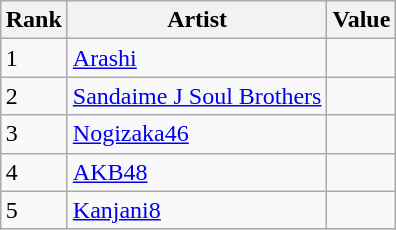<table class="wikitable sortable" style="margin:auto; margin:auto;">
<tr>
<th>Rank</th>
<th>Artist</th>
<th>Value</th>
</tr>
<tr>
<td>1</td>
<td><a href='#'>Arashi</a></td>
<td></td>
</tr>
<tr>
<td>2</td>
<td><a href='#'>Sandaime J Soul Brothers</a></td>
<td></td>
</tr>
<tr>
<td>3</td>
<td><a href='#'>Nogizaka46</a></td>
<td></td>
</tr>
<tr>
<td>4</td>
<td><a href='#'>AKB48</a></td>
<td></td>
</tr>
<tr>
<td>5</td>
<td><a href='#'>Kanjani8</a></td>
<td></td>
</tr>
</table>
